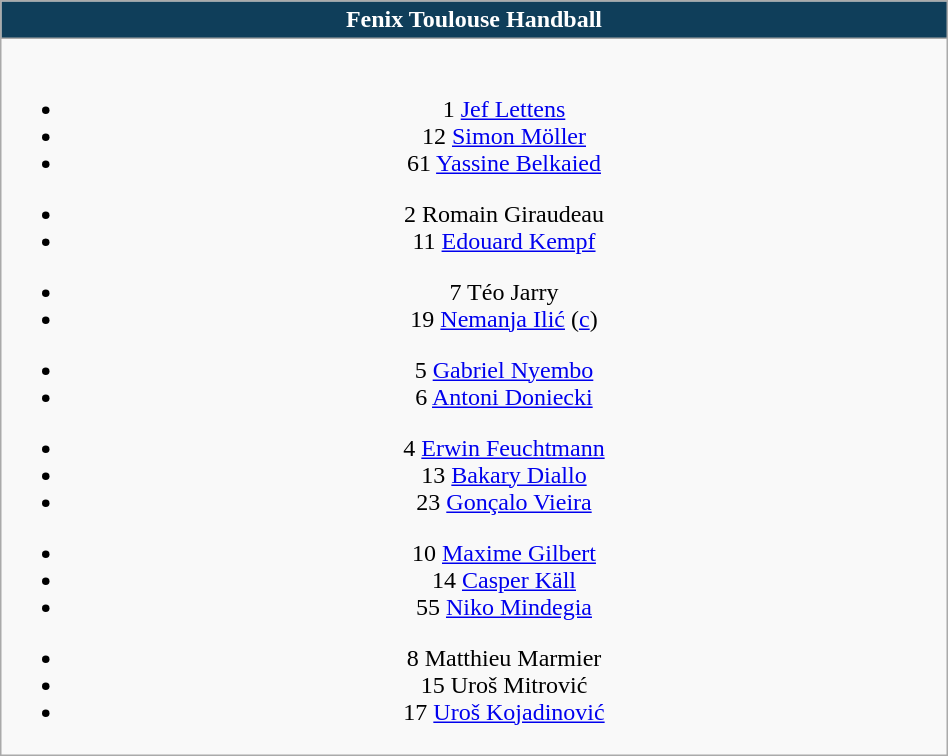<table class="wikitable" style="font-size:100%; text-align:center;" width=50%>
<tr>
<th colspan=5 style="background-color:#0F3E5A;color:white;text-align:center;"> Fenix Toulouse Handball</th>
</tr>
<tr>
<td><br>
<ul><li>1  <a href='#'>Jef Lettens</a></li><li>12  <a href='#'>Simon Möller</a> </li><li>61  <a href='#'>Yassine Belkaied</a></li></ul><ul><li>2  Romain Giraudeau</li><li>11  <a href='#'>Edouard Kempf</a></li></ul><ul><li>7  Téo Jarry</li><li>19  <a href='#'>Nemanja Ilić</a> (<a href='#'>c</a>)</li></ul><ul><li>5  <a href='#'>Gabriel Nyembo</a></li><li>6  <a href='#'>Antoni Doniecki</a></li></ul><ul><li>4  <a href='#'>Erwin Feuchtmann</a></li><li>13  <a href='#'>Bakary Diallo</a></li><li>23  <a href='#'>Gonçalo Vieira</a></li></ul><ul><li>10  <a href='#'>Maxime Gilbert</a></li><li>14  <a href='#'>Casper Käll</a></li><li>55  <a href='#'>Niko Mindegia</a></li></ul><ul><li>8  Matthieu Marmier</li><li>15  Uroš Mitrović</li><li>17  <a href='#'>Uroš Kojadinović</a></li></ul></td>
</tr>
</table>
